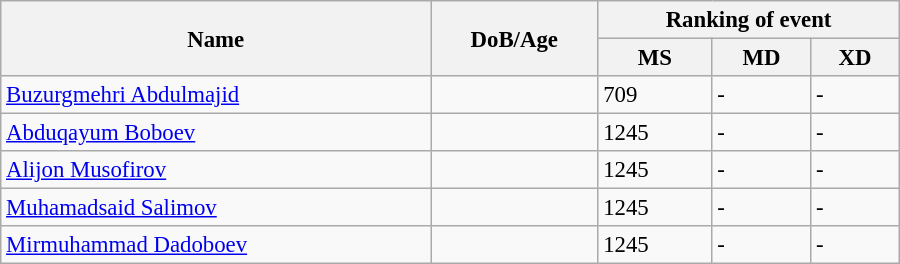<table class="wikitable" style="width:600px; font-size:95%;">
<tr>
<th rowspan="2" align="left">Name</th>
<th rowspan="2" align="left">DoB/Age</th>
<th colspan="3" align="center">Ranking of event</th>
</tr>
<tr>
<th align="center">MS</th>
<th>MD</th>
<th align="center">XD</th>
</tr>
<tr>
<td><a href='#'>Buzurgmehri Abdulmajid</a></td>
<td></td>
<td>709</td>
<td>-</td>
<td>-</td>
</tr>
<tr>
<td><a href='#'>Abduqayum Boboev</a></td>
<td></td>
<td>1245</td>
<td>-</td>
<td>-</td>
</tr>
<tr>
<td><a href='#'>Alijon Musofirov</a></td>
<td></td>
<td>1245</td>
<td>-</td>
<td>-</td>
</tr>
<tr>
<td><a href='#'>Muhamadsaid Salimov</a></td>
<td></td>
<td>1245</td>
<td>-</td>
<td>-</td>
</tr>
<tr>
<td><a href='#'>Mirmuhammad Dadoboev</a></td>
<td></td>
<td>1245</td>
<td>-</td>
<td>-</td>
</tr>
</table>
